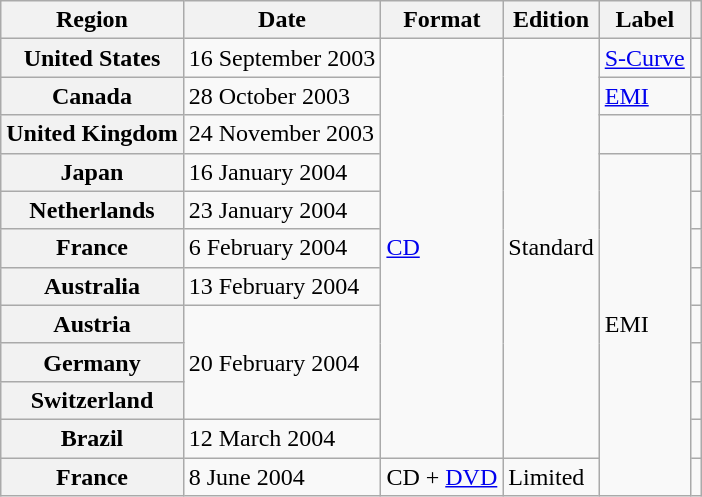<table class="wikitable plainrowheaders">
<tr>
<th scope="col">Region</th>
<th scope="col">Date</th>
<th scope="col">Format</th>
<th scope="col">Edition</th>
<th scope="col">Label</th>
<th scope="col"></th>
</tr>
<tr>
<th scope="row">United States</th>
<td>16 September 2003</td>
<td rowspan="11"><a href='#'>CD</a></td>
<td rowspan="11">Standard</td>
<td><a href='#'>S-Curve</a></td>
<td align="center"></td>
</tr>
<tr>
<th scope="row">Canada</th>
<td>28 October 2003</td>
<td><a href='#'>EMI</a></td>
<td align="center"></td>
</tr>
<tr>
<th scope="row">United Kingdom</th>
<td>24 November 2003</td>
<td></td>
<td align="center"></td>
</tr>
<tr>
<th scope="row">Japan</th>
<td>16 January 2004</td>
<td rowspan="9">EMI</td>
<td align="center"></td>
</tr>
<tr>
<th scope="row">Netherlands</th>
<td>23 January 2004</td>
<td align="center"></td>
</tr>
<tr>
<th scope="row">France</th>
<td>6 February 2004</td>
<td align="center"></td>
</tr>
<tr>
<th scope="row">Australia</th>
<td>13 February 2004</td>
<td align="center"></td>
</tr>
<tr>
<th scope="row">Austria</th>
<td rowspan="3">20 February 2004</td>
<td align="center"></td>
</tr>
<tr>
<th scope="row">Germany</th>
<td align="center"></td>
</tr>
<tr>
<th scope="row">Switzerland</th>
<td align="center"></td>
</tr>
<tr>
<th scope="row">Brazil</th>
<td>12 March 2004</td>
<td align="center"></td>
</tr>
<tr>
<th scope="row">France</th>
<td>8 June 2004</td>
<td>CD + <a href='#'>DVD</a></td>
<td>Limited</td>
<td align="center"></td>
</tr>
</table>
